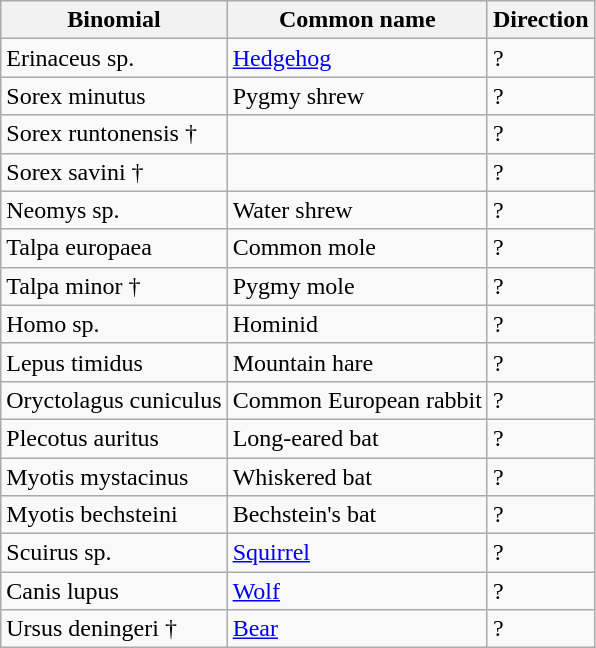<table class="wikitable">
<tr>
<th>Binomial</th>
<th>Common name</th>
<th>Direction</th>
</tr>
<tr>
<td>Erinaceus sp.</td>
<td><a href='#'>Hedgehog</a></td>
<td>?</td>
</tr>
<tr>
<td>Sorex minutus</td>
<td>Pygmy shrew</td>
<td>?</td>
</tr>
<tr>
<td>Sorex runtonensis †</td>
<td></td>
<td>?</td>
</tr>
<tr>
<td>Sorex savini †</td>
<td></td>
<td>?</td>
</tr>
<tr>
<td>Neomys sp.</td>
<td>Water shrew</td>
<td>?</td>
</tr>
<tr>
<td>Talpa europaea</td>
<td>Common mole</td>
<td>?</td>
</tr>
<tr>
<td>Talpa minor †</td>
<td>Pygmy mole</td>
<td>?</td>
</tr>
<tr>
<td>Homo sp.</td>
<td>Hominid</td>
<td>?</td>
</tr>
<tr>
<td>Lepus timidus</td>
<td>Mountain hare</td>
<td>?</td>
</tr>
<tr>
<td>Oryctolagus cuniculus</td>
<td>Common European rabbit</td>
<td>?</td>
</tr>
<tr>
<td>Plecotus auritus</td>
<td>Long-eared bat</td>
<td>?</td>
</tr>
<tr>
<td>Myotis mystacinus</td>
<td>Whiskered bat</td>
<td>?</td>
</tr>
<tr>
<td>Myotis bechsteini</td>
<td>Bechstein's bat</td>
<td>?</td>
</tr>
<tr>
<td>Scuirus sp.</td>
<td><a href='#'>Squirrel</a></td>
<td>?</td>
</tr>
<tr>
<td>Canis lupus</td>
<td><a href='#'>Wolf</a></td>
<td>?</td>
</tr>
<tr>
<td>Ursus deningeri †</td>
<td><a href='#'>Bear</a></td>
<td>?</td>
</tr>
</table>
